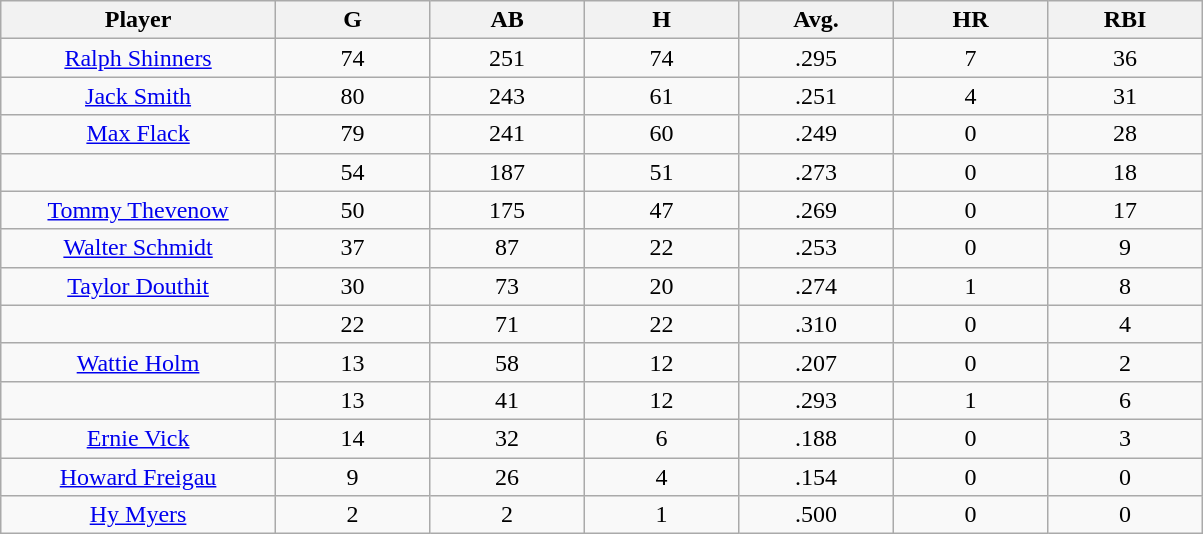<table class="wikitable sortable">
<tr>
<th bgcolor="#DDDDFF" width="16%">Player</th>
<th bgcolor="#DDDDFF" width="9%">G</th>
<th bgcolor="#DDDDFF" width="9%">AB</th>
<th bgcolor="#DDDDFF" width="9%">H</th>
<th bgcolor="#DDDDFF" width="9%">Avg.</th>
<th bgcolor="#DDDDFF" width="9%">HR</th>
<th bgcolor="#DDDDFF" width="9%">RBI</th>
</tr>
<tr align="center">
<td><a href='#'>Ralph Shinners</a></td>
<td>74</td>
<td>251</td>
<td>74</td>
<td>.295</td>
<td>7</td>
<td>36</td>
</tr>
<tr align=center>
<td><a href='#'>Jack Smith</a></td>
<td>80</td>
<td>243</td>
<td>61</td>
<td>.251</td>
<td>4</td>
<td>31</td>
</tr>
<tr align=center>
<td><a href='#'>Max Flack</a></td>
<td>79</td>
<td>241</td>
<td>60</td>
<td>.249</td>
<td>0</td>
<td>28</td>
</tr>
<tr align=center>
<td></td>
<td>54</td>
<td>187</td>
<td>51</td>
<td>.273</td>
<td>0</td>
<td>18</td>
</tr>
<tr align="center">
<td><a href='#'>Tommy Thevenow</a></td>
<td>50</td>
<td>175</td>
<td>47</td>
<td>.269</td>
<td>0</td>
<td>17</td>
</tr>
<tr align=center>
<td><a href='#'>Walter Schmidt</a></td>
<td>37</td>
<td>87</td>
<td>22</td>
<td>.253</td>
<td>0</td>
<td>9</td>
</tr>
<tr align=center>
<td><a href='#'>Taylor Douthit</a></td>
<td>30</td>
<td>73</td>
<td>20</td>
<td>.274</td>
<td>1</td>
<td>8</td>
</tr>
<tr align=center>
<td></td>
<td>22</td>
<td>71</td>
<td>22</td>
<td>.310</td>
<td>0</td>
<td>4</td>
</tr>
<tr align="center">
<td><a href='#'>Wattie Holm</a></td>
<td>13</td>
<td>58</td>
<td>12</td>
<td>.207</td>
<td>0</td>
<td>2</td>
</tr>
<tr align=center>
<td></td>
<td>13</td>
<td>41</td>
<td>12</td>
<td>.293</td>
<td>1</td>
<td>6</td>
</tr>
<tr align="center">
<td><a href='#'>Ernie Vick</a></td>
<td>14</td>
<td>32</td>
<td>6</td>
<td>.188</td>
<td>0</td>
<td>3</td>
</tr>
<tr align=center>
<td><a href='#'>Howard Freigau</a></td>
<td>9</td>
<td>26</td>
<td>4</td>
<td>.154</td>
<td>0</td>
<td>0</td>
</tr>
<tr align=center>
<td><a href='#'>Hy Myers</a></td>
<td>2</td>
<td>2</td>
<td>1</td>
<td>.500</td>
<td>0</td>
<td>0</td>
</tr>
</table>
